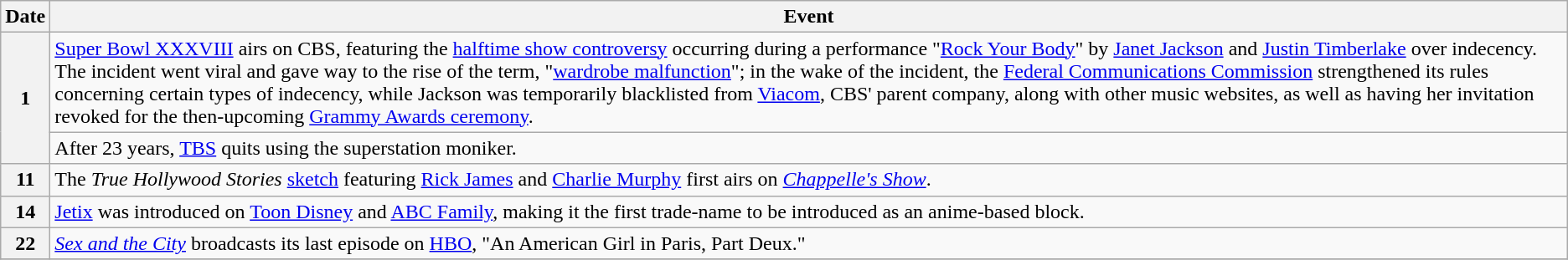<table class="wikitable">
<tr ">
<th>Date</th>
<th>Event</th>
</tr>
<tr>
<th rowspan="2">1</th>
<td><a href='#'>Super Bowl XXXVIII</a> airs on CBS, featuring the <a href='#'>halftime show controversy</a> occurring during a performance "<a href='#'>Rock Your Body</a>" by <a href='#'>Janet Jackson</a> and <a href='#'>Justin Timberlake</a> over indecency. The incident went viral and gave way to the rise of the term, "<a href='#'>wardrobe malfunction</a>"; in the wake of the incident, the <a href='#'>Federal Communications Commission</a> strengthened its rules concerning certain types of indecency, while Jackson was temporarily blacklisted from <a href='#'>Viacom</a>, CBS' parent company, along with other music websites, as well as having her invitation revoked for the then-upcoming <a href='#'>Grammy Awards ceremony</a>.</td>
</tr>
<tr>
<td>After 23 years, <a href='#'>TBS</a> quits using the superstation moniker.</td>
</tr>
<tr>
<th>11</th>
<td>The <em>True Hollywood Stories</em> <a href='#'>sketch</a> featuring <a href='#'>Rick James</a> and <a href='#'>Charlie Murphy</a> first airs on <em><a href='#'>Chappelle's Show</a></em>.</td>
</tr>
<tr>
<th>14</th>
<td><a href='#'>Jetix</a> was introduced on <a href='#'>Toon Disney</a> and <a href='#'>ABC Family</a>, making it the first trade-name to be introduced as an anime-based block.</td>
</tr>
<tr>
<th>22</th>
<td><em><a href='#'>Sex and the City</a></em> broadcasts its last episode on <a href='#'>HBO</a>, "An American Girl in Paris, Part Deux."</td>
</tr>
<tr>
</tr>
</table>
